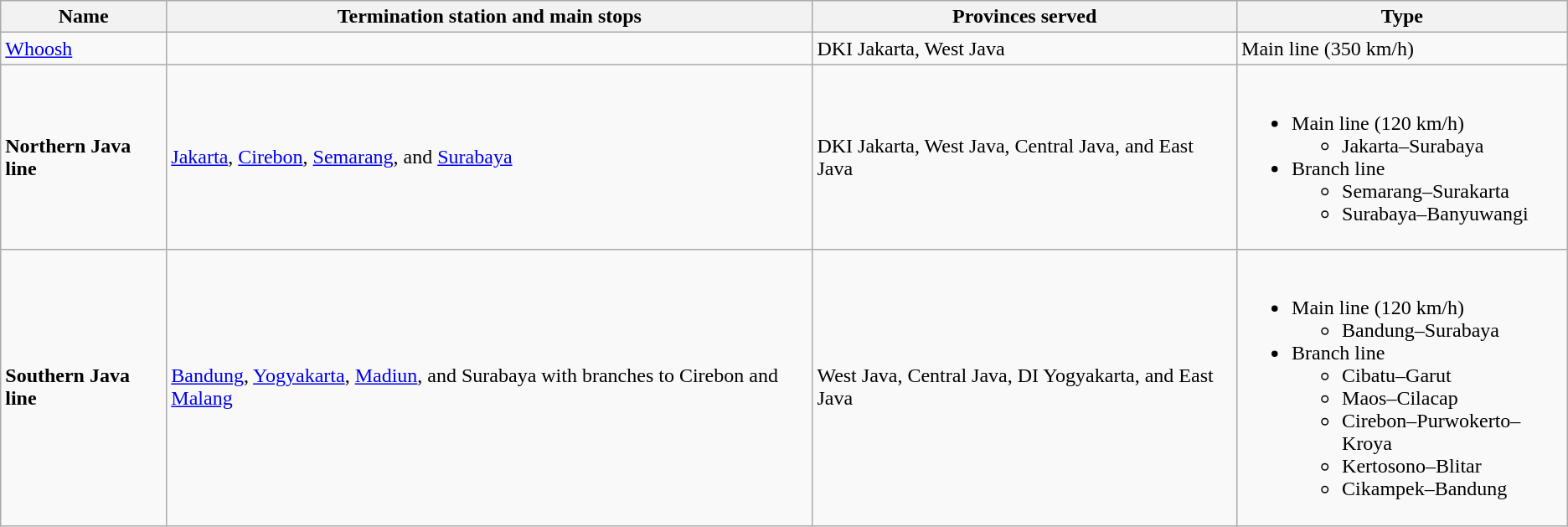<table class="wikitable">
<tr>
<th>Name</th>
<th>Termination station and main stops</th>
<th>Provinces served</th>
<th>Type</th>
</tr>
<tr>
<td><a href='#'>Whoosh</a></td>
<td></td>
<td>DKI Jakarta, West Java</td>
<td>Main line (350 km/h)</td>
</tr>
<tr>
<td><strong>Northern Java line</strong></td>
<td><a href='#'>Jakarta</a>, <a href='#'>Cirebon</a>, <a href='#'>Semarang</a>, and <a href='#'>Surabaya</a></td>
<td>DKI Jakarta, West Java, Central Java, and East Java</td>
<td><br><ul><li>Main line (120 km/h)<ul><li>Jakarta–Surabaya</li></ul></li><li>Branch line<ul><li>Semarang–Surakarta</li><li>Surabaya–Banyuwangi</li></ul></li></ul></td>
</tr>
<tr>
<td><strong>Southern Java line</strong></td>
<td><a href='#'>Bandung</a>, <a href='#'>Yogyakarta</a>, <a href='#'>Madiun</a>, and Surabaya with branches to Cirebon and <a href='#'>Malang</a></td>
<td>West Java, Central Java, DI Yogyakarta, and East Java</td>
<td><br><ul><li>Main line (120 km/h)<ul><li>Bandung–Surabaya</li></ul></li><li>Branch line<ul><li>Cibatu–Garut</li><li>Maos–Cilacap</li><li>Cirebon–Purwokerto–Kroya</li><li>Kertosono–Blitar</li><li>Cikampek–Bandung</li></ul></li></ul></td>
</tr>
</table>
